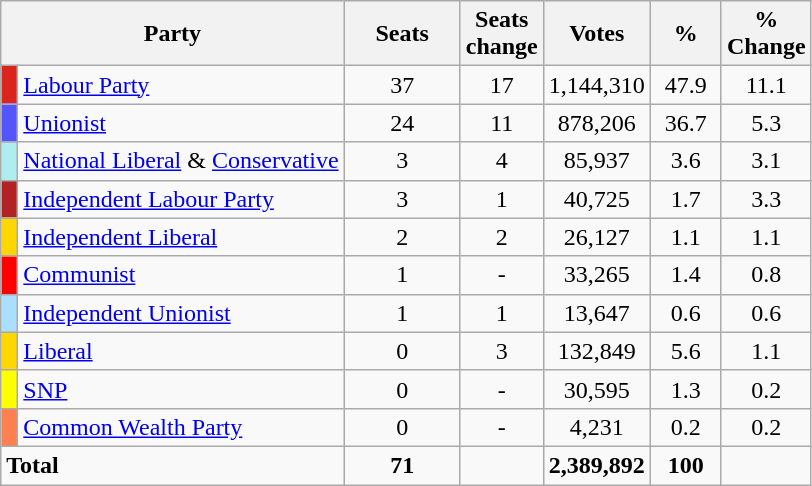<table class="wikitable sortable">
<tr>
<th style="width:200px" colspan=3>Party</th>
<th style="width:70px;">Seats</th>
<th style="width:40px;">Seats change</th>
<th style="width:40px;">Votes</th>
<th style="width:40px;">%</th>
<th style="width:40px;">% Change</th>
</tr>
<tr>
<td style="background-color:#DC241f"> </td>
<td colspan=2><a href='#'>Labour Party</a></td>
<td align=center>37</td>
<td align=center> 17</td>
<td align=center>1,144,310</td>
<td align=center>47.9</td>
<td align=center> 11.1</td>
</tr>
<tr>
<td style="background-color:#5555FF"> </td>
<td colspan=2><a href='#'>Unionist</a></td>
<td align="center">24</td>
<td align="center"> 11</td>
<td align="center">878,206</td>
<td align="center">36.7</td>
<td align="center"> 5.3</td>
</tr>
<tr>
<td style="background-color:#AFEEEE"> </td>
<td colspan=2><a href='#'>National Liberal</a> & <a href='#'>Conservative</a></td>
<td align="center">3</td>
<td align="center"> 4</td>
<td align="center">85,937</td>
<td align="center">3.6</td>
<td align="center"> 3.1</td>
</tr>
<tr>
<td style="background-color:#B22222"> </td>
<td colspan=2><a href='#'>Independent Labour Party</a></td>
<td align="center">3</td>
<td align="center"> 1</td>
<td align="center">40,725</td>
<td align="center">1.7</td>
<td align="center"> 3.3</td>
</tr>
<tr>
<td style="background-color:#FFD700"> </td>
<td colspan=2><a href='#'>Independent Liberal</a></td>
<td align="center">2</td>
<td align="center"> 2</td>
<td align="center">26,127</td>
<td align="center">1.1</td>
<td align="center"> 1.1</td>
</tr>
<tr>
<td style="background-color:#FF0000"> </td>
<td colspan=2><a href='#'>Communist</a></td>
<td align=center>1</td>
<td align=center>-</td>
<td align=center>33,265</td>
<td align=center>1.4</td>
<td align=center> 0.8</td>
</tr>
<tr>
<td style="background-color:#aadfff"> </td>
<td colspan=2><a href='#'>Independent Unionist</a></td>
<td align="center">1</td>
<td align="center"> 1</td>
<td align="center">13,647</td>
<td align="center">0.6</td>
<td align="center"> 0.6</td>
</tr>
<tr>
<td style="background-color:#FFD700"> </td>
<td colspan=2><a href='#'>Liberal</a></td>
<td align=center>0</td>
<td align=center> 3</td>
<td align=center>132,849</td>
<td align=center>5.6</td>
<td align=center> 1.1</td>
</tr>
<tr>
<td style="background-color:#FFFF00"> </td>
<td colspan=2><a href='#'>SNP</a></td>
<td align=center>0</td>
<td align=center>-</td>
<td align=center>30,595</td>
<td align=center>1.3</td>
<td align=center> 0.2</td>
</tr>
<tr>
<td style="background-color:#FF7F50"> </td>
<td colspan=2><a href='#'>Common Wealth Party</a></td>
<td align="center">0</td>
<td align="center">-</td>
<td align="center">4,231</td>
<td align="center">0.2</td>
<td align="center"> 0.2</td>
</tr>
<tr>
<td colspan=3><strong>Total</strong></td>
<td align=center><strong>71</strong></td>
<td align=center></td>
<td align=center><strong>2,389,892</strong></td>
<td align=center><strong>100</strong></td>
<td align=center></td>
</tr>
</table>
